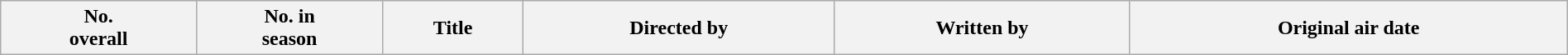<table class="wikitable plainrowheaders" style="width:100%; background:#fff;">
<tr>
<th style="background:#;">No.<br>overall</th>
<th style="background:#;">No. in<br>season</th>
<th style="background:#;">Title</th>
<th style="background:#;">Directed by</th>
<th style="background:#;">Written by</th>
<th style="background:#;">Original air date<br>
















</th>
</tr>
</table>
